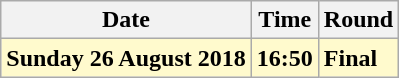<table class="wikitable">
<tr>
<th>Date</th>
<th>Time</th>
<th>Round</th>
</tr>
<tr>
<td style=background:lemonchiffon><strong>Sunday 26 August 2018</strong></td>
<td style=background:lemonchiffon><strong>16:50</strong></td>
<td style=background:lemonchiffon><strong>Final</strong></td>
</tr>
</table>
